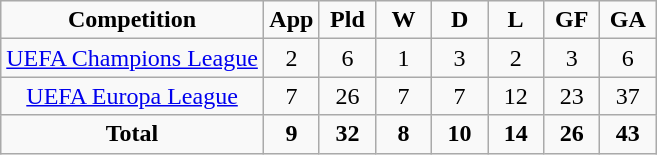<table class="wikitable" style="text-align:center;">
<tr>
<td align="center"><strong>Competition</strong></td>
<td width="30"><strong>App</strong></td>
<td width="30"><strong>Pld</strong></td>
<td width="30"><strong>W</strong></td>
<td width="30"><strong>D</strong></td>
<td width="30"><strong>L</strong></td>
<td width="30"><strong>GF</strong></td>
<td width="30"><strong>GA</strong></td>
</tr>
<tr>
<td><a href='#'>UEFA Champions League</a></td>
<td>2</td>
<td>6</td>
<td>1</td>
<td>3</td>
<td>2</td>
<td>3</td>
<td>6</td>
</tr>
<tr>
<td><a href='#'>UEFA Europa League</a></td>
<td>7</td>
<td>26</td>
<td>7</td>
<td>7</td>
<td>12</td>
<td>23</td>
<td>37</td>
</tr>
<tr>
<td><strong>Total</strong></td>
<td><strong>9</strong></td>
<td><strong>32</strong></td>
<td><strong>8</strong></td>
<td><strong>10</strong></td>
<td><strong>14</strong></td>
<td><strong>26</strong></td>
<td><strong>43</strong></td>
</tr>
</table>
